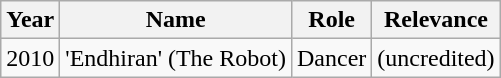<table class="wikitable">
<tr>
<th>Year</th>
<th>Name</th>
<th>Role</th>
<th>Relevance</th>
</tr>
<tr>
<td>2010</td>
<td>'Endhiran' (The Robot)</td>
<td>Dancer</td>
<td>(uncredited)</td>
</tr>
</table>
